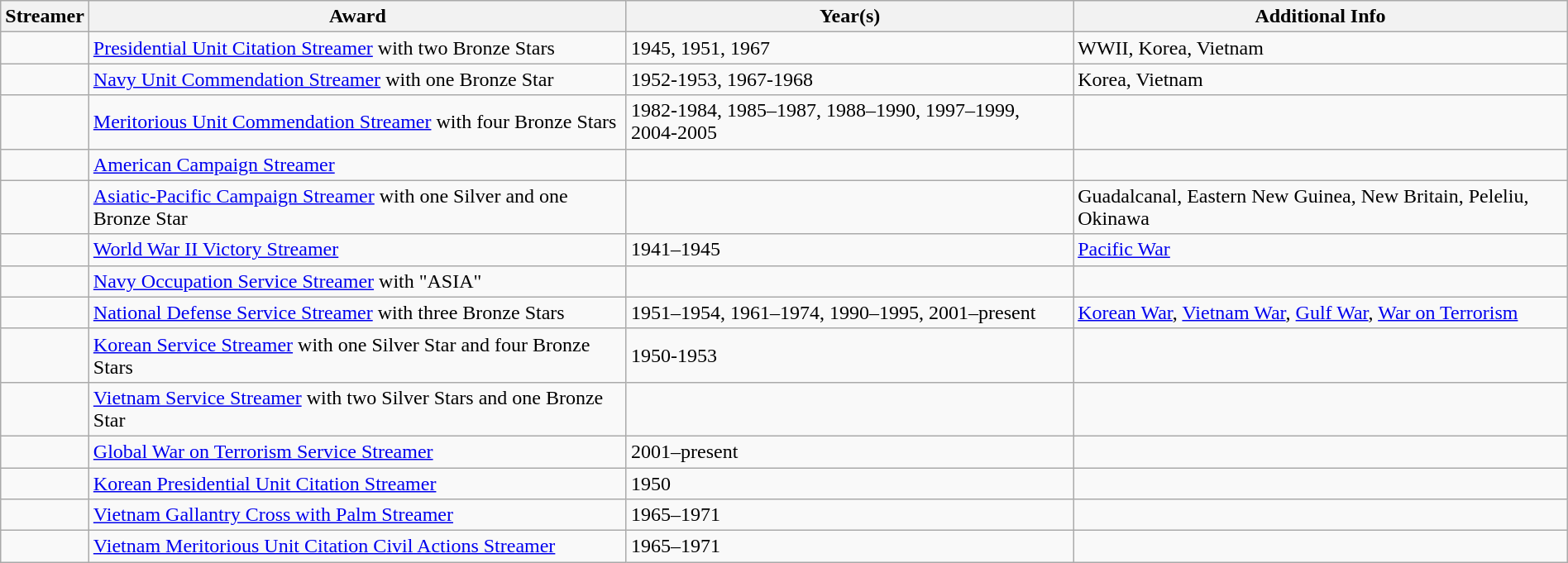<table class="wikitable" style="margin:auto;">
<tr>
<th>Streamer</th>
<th>Award</th>
<th>Year(s)</th>
<th>Additional Info</th>
</tr>
<tr>
<td></td>
<td><a href='#'>Presidential Unit Citation Streamer</a> with two Bronze Stars</td>
<td>1945, 1951, 1967</td>
<td>WWII, Korea, Vietnam</td>
</tr>
<tr>
<td></td>
<td><a href='#'>Navy Unit Commendation Streamer</a> with one Bronze Star</td>
<td>1952-1953, 1967-1968</td>
<td>Korea, Vietnam</td>
</tr>
<tr>
<td></td>
<td><a href='#'>Meritorious Unit Commendation Streamer</a> with four Bronze Stars</td>
<td>1982-1984, 1985–1987, 1988–1990, 1997–1999, 2004-2005</td>
<td><br></td>
</tr>
<tr>
<td></td>
<td><a href='#'>American Campaign Streamer</a></td>
<td><br></td>
<td><br></td>
</tr>
<tr>
<td></td>
<td><a href='#'>Asiatic-Pacific Campaign Streamer</a> with one Silver and one Bronze Star</td>
<td><br></td>
<td>Guadalcanal, Eastern New Guinea, New Britain, Peleliu, Okinawa</td>
</tr>
<tr>
<td></td>
<td><a href='#'>World War II Victory Streamer</a></td>
<td>1941–1945</td>
<td><a href='#'>Pacific War</a></td>
</tr>
<tr>
<td></td>
<td><a href='#'>Navy Occupation Service Streamer</a> with "ASIA"</td>
<td><br></td>
<td><br></td>
</tr>
<tr>
<td></td>
<td><a href='#'>National Defense Service Streamer</a> with three Bronze Stars</td>
<td>1951–1954, 1961–1974, 1990–1995, 2001–present</td>
<td><a href='#'>Korean War</a>, <a href='#'>Vietnam War</a>, <a href='#'>Gulf War</a>, <a href='#'>War on Terrorism</a></td>
</tr>
<tr>
<td></td>
<td><a href='#'>Korean Service Streamer</a> with one Silver Star and four Bronze Stars</td>
<td>1950-1953</td>
<td><br></td>
</tr>
<tr>
<td></td>
<td><a href='#'>Vietnam Service Streamer</a> with two Silver Stars and one Bronze Star</td>
<td><br></td>
<td><br></td>
</tr>
<tr>
<td></td>
<td><a href='#'>Global War on Terrorism Service Streamer</a></td>
<td>2001–present</td>
<td><br></td>
</tr>
<tr>
<td></td>
<td><a href='#'>Korean Presidential Unit Citation Streamer</a></td>
<td>1950</td>
<td><br></td>
</tr>
<tr>
<td></td>
<td><a href='#'>Vietnam Gallantry Cross with Palm Streamer</a></td>
<td>1965–1971</td>
<td><br></td>
</tr>
<tr>
<td></td>
<td><a href='#'>Vietnam Meritorious Unit Citation Civil Actions Streamer</a></td>
<td>1965–1971</td>
<td><br></td>
</tr>
</table>
